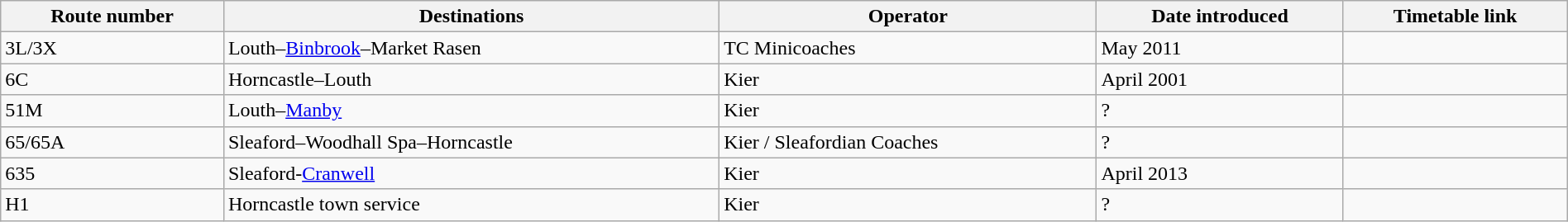<table class="wikitable" width="100%">
<tr>
<th>Route number</th>
<th>Destinations</th>
<th>Operator</th>
<th>Date introduced</th>
<th>Timetable link</th>
</tr>
<tr>
<td>3L/3X</td>
<td>Louth–<a href='#'>Binbrook</a>–Market Rasen</td>
<td>TC Minicoaches</td>
<td>May 2011</td>
<td></td>
</tr>
<tr>
<td>6C</td>
<td>Horncastle–Louth</td>
<td>Kier</td>
<td>April 2001</td>
<td></td>
</tr>
<tr>
<td>51M</td>
<td>Louth–<a href='#'>Manby</a></td>
<td>Kier</td>
<td>?</td>
<td></td>
</tr>
<tr>
<td>65/65A</td>
<td>Sleaford–Woodhall Spa–Horncastle</td>
<td>Kier / Sleafordian Coaches</td>
<td>?</td>
<td> </td>
</tr>
<tr>
<td>635</td>
<td>Sleaford-<a href='#'>Cranwell</a></td>
<td>Kier</td>
<td>April 2013</td>
<td></td>
</tr>
<tr>
<td>H1</td>
<td>Horncastle town service</td>
<td>Kier</td>
<td>?</td>
<td></td>
</tr>
</table>
